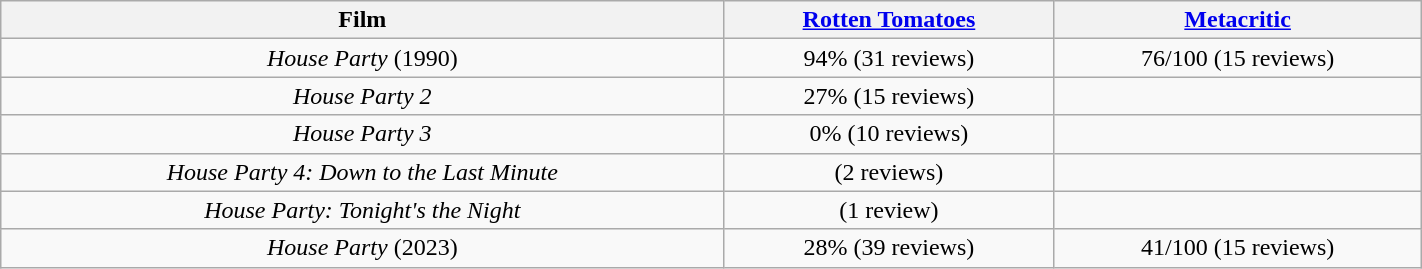<table class="wikitable sortable" width=75% border="1" style="text-align: center;">
<tr>
<th>Film</th>
<th><a href='#'>Rotten Tomatoes</a></th>
<th><a href='#'>Metacritic</a></th>
</tr>
<tr>
<td><em>House Party</em> (1990)</td>
<td>94% (31 reviews)</td>
<td>76/100 (15 reviews)</td>
</tr>
<tr>
<td><em>House Party 2</em></td>
<td>27% (15 reviews)</td>
<td></td>
</tr>
<tr>
<td><em>House Party 3</em></td>
<td>0% (10 reviews)</td>
<td></td>
</tr>
<tr>
<td><em>House Party 4: Down to the Last Minute</em></td>
<td> (2 reviews)</td>
<td></td>
</tr>
<tr>
<td><em>House Party: Tonight's the Night</em></td>
<td> (1 review)</td>
<td></td>
</tr>
<tr>
<td><em>House Party</em> (2023)</td>
<td>28% (39 reviews)</td>
<td>41/100 (15 reviews)</td>
</tr>
</table>
